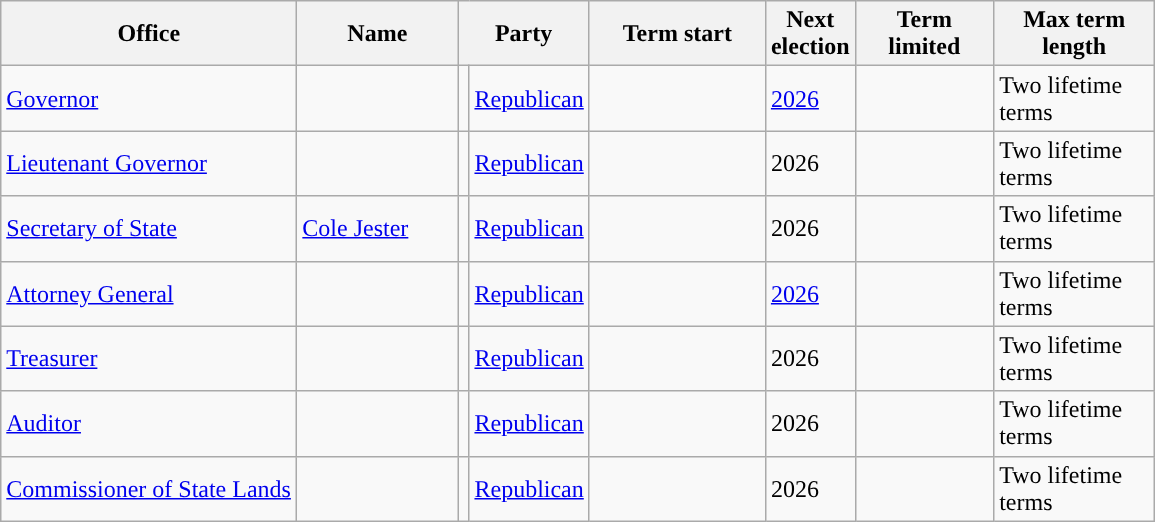<table class="sortable wikitable">
<tr>
<th scope="col" width=190>Office</th>
<th scope="col" width=100>Name</th>
<th scope="col" width=75 colspan=2>Party</th>
<th scope="col" width=110>Term start</th>
<th scope="col" width=50>Next election</th>
<th scope="col" width=85>Term limited</th>
<th scope="col" width=100>Max term length</th>
</tr>
<tr>
<td><a href='#'>Governor</a></td>
<td></td>
<td style="background-color:"></td>
<td><a href='#'>Republican</a></td>
<td></td>
<td><a href='#'>2026</a></td>
<td></td>
<td>Two lifetime terms</td>
</tr>
<tr>
<td><a href='#'>Lieutenant Governor</a></td>
<td></td>
<td style="background-color:"></td>
<td><a href='#'>Republican</a></td>
<td></td>
<td>2026</td>
<td></td>
<td>Two lifetime terms</td>
</tr>
<tr>
<td><a href='#'>Secretary of State</a></td>
<td><a href='#'>Cole Jester</a></td>
<td style="background-color:"></td>
<td><a href='#'>Republican</a></td>
<td></td>
<td>2026</td>
<td></td>
<td>Two lifetime terms</td>
</tr>
<tr>
<td><a href='#'>Attorney General</a></td>
<td></td>
<td style="background-color:"></td>
<td><a href='#'>Republican</a></td>
<td></td>
<td><a href='#'>2026</a></td>
<td></td>
<td>Two lifetime terms</td>
</tr>
<tr>
<td><a href='#'>Treasurer</a></td>
<td></td>
<td style="background-color:"></td>
<td><a href='#'>Republican</a></td>
<td></td>
<td>2026</td>
<td></td>
<td>Two lifetime terms</td>
</tr>
<tr>
<td><a href='#'>Auditor</a></td>
<td></td>
<td style="background-color:"></td>
<td><a href='#'>Republican</a></td>
<td></td>
<td>2026</td>
<td></td>
<td>Two lifetime terms</td>
</tr>
<tr>
<td><a href='#'>Commissioner of State Lands</a></td>
<td></td>
<td style="background-color:"></td>
<td><a href='#'>Republican</a></td>
<td></td>
<td>2026</td>
<td></td>
<td>Two lifetime terms</td>
</tr>
</table>
